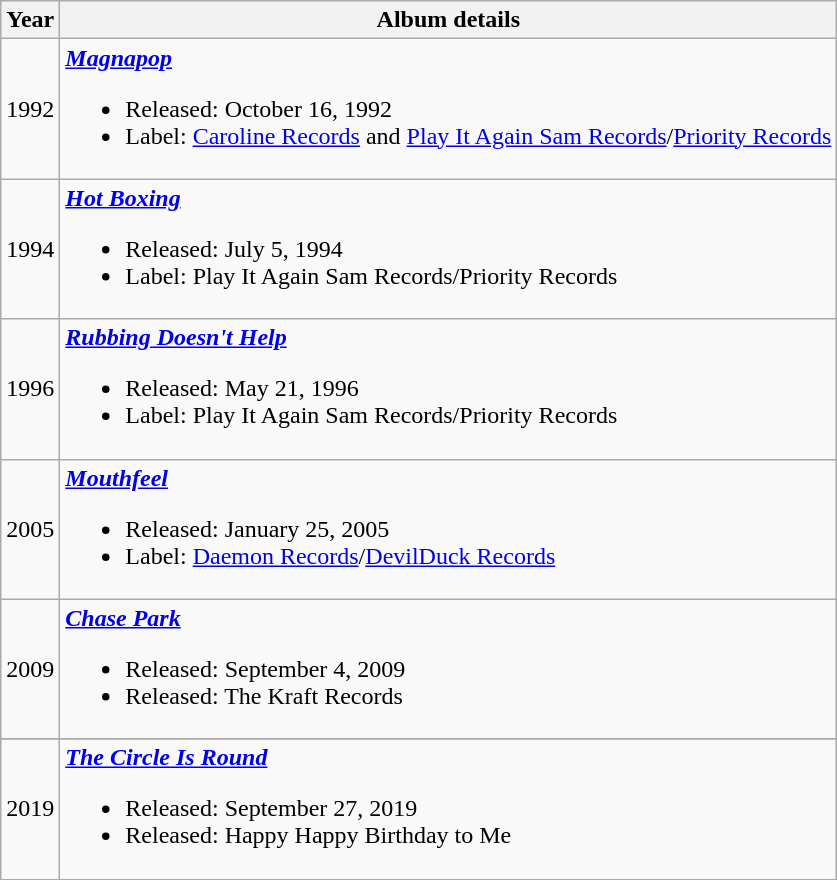<table class="wikitable">
<tr>
<th>Year</th>
<th>Album details</th>
</tr>
<tr>
<td>1992</td>
<td><strong><em><a href='#'>Magnapop</a></em></strong><br><ul><li>Released: October 16, 1992</li><li>Label: <a href='#'>Caroline Records</a> and <a href='#'>Play It Again Sam Records</a>/<a href='#'>Priority Records</a></li></ul></td>
</tr>
<tr>
<td>1994</td>
<td><strong><em><a href='#'>Hot Boxing</a></em></strong><br><ul><li>Released: July 5, 1994</li><li>Label: Play It Again Sam Records/Priority Records</li></ul></td>
</tr>
<tr>
<td>1996</td>
<td><strong><em><a href='#'>Rubbing Doesn't Help</a></em></strong><br><ul><li>Released: May 21, 1996</li><li>Label: Play It Again Sam Records/Priority Records</li></ul></td>
</tr>
<tr>
<td>2005</td>
<td><strong><em><a href='#'>Mouthfeel</a></em></strong><br><ul><li>Released: January 25, 2005</li><li>Label: <a href='#'>Daemon Records</a>/<a href='#'>DevilDuck Records</a></li></ul></td>
</tr>
<tr>
<td>2009</td>
<td><strong><em><a href='#'>Chase Park</a></em></strong><br><ul><li>Released: September 4, 2009</li><li>Released: The Kraft Records</li></ul></td>
</tr>
<tr>
</tr>
<tr>
<td>2019</td>
<td><strong><em><a href='#'>The Circle Is Round</a></em></strong><br><ul><li>Released: September 27, 2019</li><li>Released: Happy Happy Birthday to Me</li></ul></td>
</tr>
<tr>
</tr>
</table>
